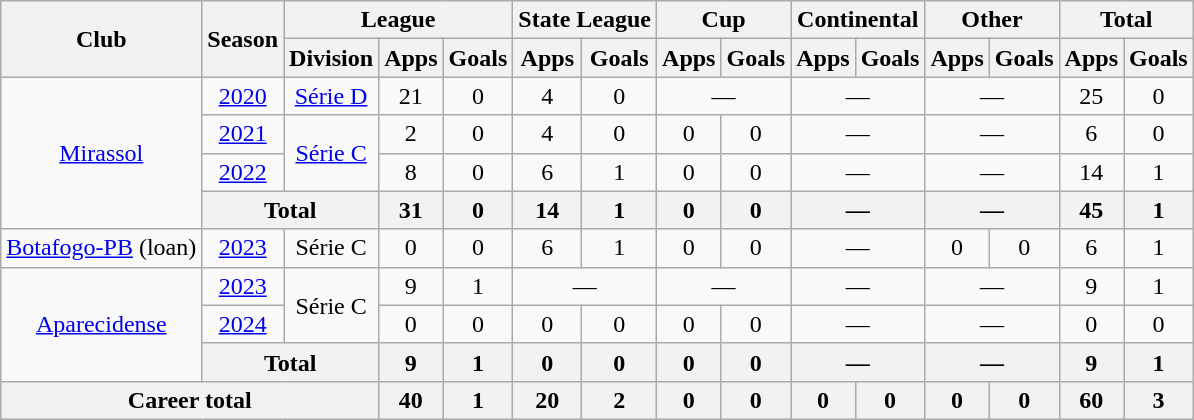<table class="wikitable" style="text-align: center">
<tr>
<th rowspan="2">Club</th>
<th rowspan="2">Season</th>
<th colspan="3">League</th>
<th colspan="2">State League</th>
<th colspan="2">Cup</th>
<th colspan="2">Continental</th>
<th colspan="2">Other</th>
<th colspan="2">Total</th>
</tr>
<tr>
<th>Division</th>
<th>Apps</th>
<th>Goals</th>
<th>Apps</th>
<th>Goals</th>
<th>Apps</th>
<th>Goals</th>
<th>Apps</th>
<th>Goals</th>
<th>Apps</th>
<th>Goals</th>
<th>Apps</th>
<th>Goals</th>
</tr>
<tr>
<td rowspan="4"><a href='#'>Mirassol</a></td>
<td><a href='#'>2020</a></td>
<td><a href='#'>Série D</a></td>
<td>21</td>
<td>0</td>
<td>4</td>
<td>0</td>
<td colspan="2">—</td>
<td colspan="2">—</td>
<td colspan="2">—</td>
<td>25</td>
<td>0</td>
</tr>
<tr>
<td><a href='#'>2021</a></td>
<td rowspan="2"><a href='#'>Série C</a></td>
<td>2</td>
<td>0</td>
<td>4</td>
<td>0</td>
<td>0</td>
<td>0</td>
<td colspan="2">—</td>
<td colspan="2">—</td>
<td>6</td>
<td>0</td>
</tr>
<tr>
<td><a href='#'>2022</a></td>
<td>8</td>
<td>0</td>
<td>6</td>
<td>1</td>
<td>0</td>
<td>0</td>
<td colspan="2">—</td>
<td colspan="2">—</td>
<td>14</td>
<td>1</td>
</tr>
<tr>
<th colspan="2">Total</th>
<th>31</th>
<th>0</th>
<th>14</th>
<th>1</th>
<th>0</th>
<th>0</th>
<th colspan="2">—</th>
<th colspan="2">—</th>
<th>45</th>
<th>1</th>
</tr>
<tr>
<td><a href='#'>Botafogo-PB</a> (loan)</td>
<td><a href='#'>2023</a></td>
<td>Série C</td>
<td>0</td>
<td>0</td>
<td>6</td>
<td>1</td>
<td>0</td>
<td>0</td>
<td colspan="2">—</td>
<td>0</td>
<td>0</td>
<td>6</td>
<td>1</td>
</tr>
<tr>
<td rowspan="3"><a href='#'>Aparecidense</a></td>
<td><a href='#'>2023</a></td>
<td rowspan="2">Série C</td>
<td>9</td>
<td>1</td>
<td colspan="2">—</td>
<td colspan="2">—</td>
<td colspan="2">—</td>
<td colspan="2">—</td>
<td>9</td>
<td>1</td>
</tr>
<tr>
<td><a href='#'>2024</a></td>
<td>0</td>
<td>0</td>
<td>0</td>
<td>0</td>
<td>0</td>
<td>0</td>
<td colspan="2">—</td>
<td colspan="2">—</td>
<td>0</td>
<td>0</td>
</tr>
<tr>
<th colspan="2">Total</th>
<th>9</th>
<th>1</th>
<th>0</th>
<th>0</th>
<th>0</th>
<th>0</th>
<th colspan="2">—</th>
<th colspan="2">—</th>
<th>9</th>
<th>1</th>
</tr>
<tr>
<th colspan="3"><strong>Career total</strong></th>
<th>40</th>
<th>1</th>
<th>20</th>
<th>2</th>
<th>0</th>
<th>0</th>
<th>0</th>
<th>0</th>
<th>0</th>
<th>0</th>
<th>60</th>
<th>3</th>
</tr>
</table>
